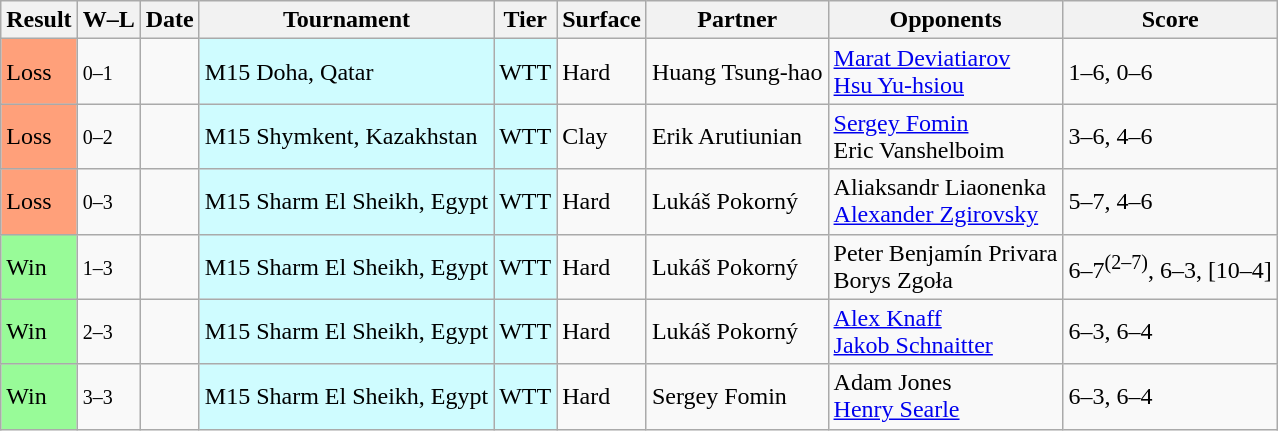<table class="sortable wikitable">
<tr>
<th>Result</th>
<th class="unsortable">W–L</th>
<th>Date</th>
<th>Tournament</th>
<th>Tier</th>
<th>Surface</th>
<th>Partner</th>
<th>Opponents</th>
<th class="unsortable">Score</th>
</tr>
<tr>
<td bgcolor=ffa07a>Loss</td>
<td><small>0–1</small></td>
<td></td>
<td style="background:#cffcff;">M15 Doha, Qatar</td>
<td style="background:#cffcff;">WTT</td>
<td>Hard</td>
<td> Huang Tsung-hao</td>
<td> <a href='#'>Marat Deviatiarov</a> <br>  <a href='#'>Hsu Yu-hsiou</a></td>
<td>1–6, 0–6</td>
</tr>
<tr>
<td bgcolor=ffa07a>Loss</td>
<td><small>0–2</small></td>
<td></td>
<td style="background:#cffcff;">M15 Shymkent, Kazakhstan</td>
<td style="background:#cffcff;">WTT</td>
<td>Clay</td>
<td> Erik Arutiunian</td>
<td> <a href='#'>Sergey Fomin</a> <br>  Eric Vanshelboim</td>
<td>3–6, 4–6</td>
</tr>
<tr>
<td bgcolor=ffa07a>Loss</td>
<td><small>0–3</small></td>
<td></td>
<td style="background:#cffcff;">M15 Sharm El Sheikh, Egypt</td>
<td style="background:#cffcff;">WTT</td>
<td>Hard</td>
<td> Lukáš Pokorný</td>
<td> Aliaksandr Liaonenka <br>  <a href='#'>Alexander Zgirovsky</a></td>
<td>5–7, 4–6</td>
</tr>
<tr>
<td bgcolor=98fb98>Win</td>
<td><small>1–3</small></td>
<td></td>
<td style="background:#cffcff;">M15 Sharm El Sheikh, Egypt</td>
<td style="background:#cffcff;">WTT</td>
<td>Hard</td>
<td> Lukáš Pokorný</td>
<td> Peter Benjamín Privara <br>  Borys Zgoła</td>
<td>6–7<sup>(2–7)</sup>, 6–3, [10–4]</td>
</tr>
<tr>
<td bgcolor=98fb98>Win</td>
<td><small>2–3</small></td>
<td></td>
<td style="background:#cffcff;">M15 Sharm El Sheikh, Egypt</td>
<td style="background:#cffcff;">WTT</td>
<td>Hard</td>
<td> Lukáš Pokorný</td>
<td> <a href='#'>Alex Knaff</a> <br> <a href='#'>Jakob Schnaitter</a></td>
<td>6–3, 6–4</td>
</tr>
<tr>
<td bgcolor=98fb98>Win</td>
<td><small>3–3</small></td>
<td></td>
<td style="background:#cffcff;">M15 Sharm El Sheikh, Egypt</td>
<td style="background:#cffcff;">WTT</td>
<td>Hard</td>
<td> Sergey Fomin</td>
<td> Adam Jones <br> <a href='#'>Henry Searle</a></td>
<td>6–3, 6–4</td>
</tr>
</table>
